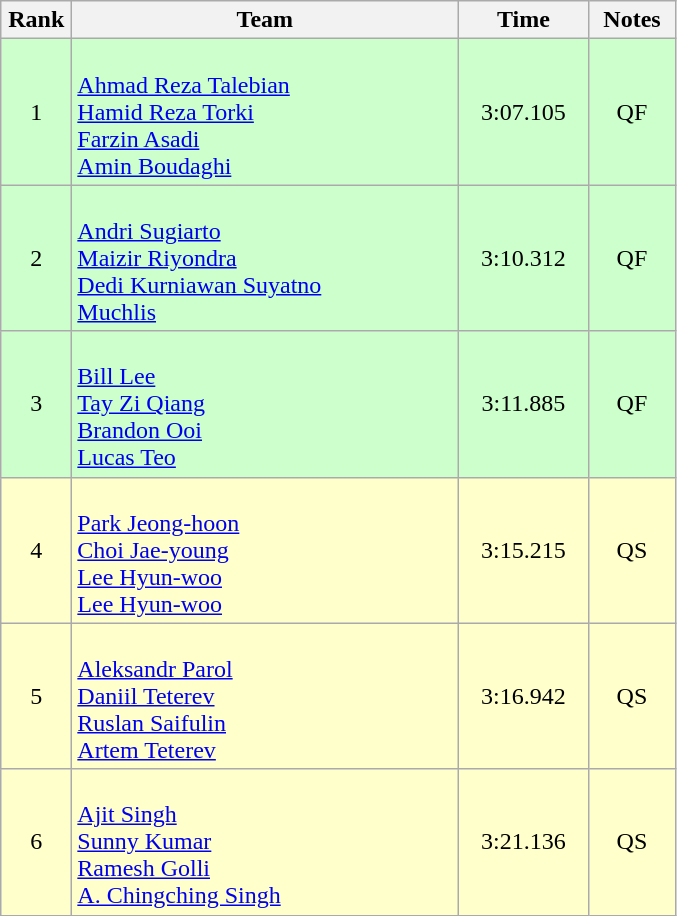<table class=wikitable style="text-align:center">
<tr>
<th width=40>Rank</th>
<th width=250>Team</th>
<th width=80>Time</th>
<th width=50>Notes</th>
</tr>
<tr bgcolor="ccffcc">
<td>1</td>
<td align=left><br><a href='#'>Ahmad Reza Talebian</a><br><a href='#'>Hamid Reza Torki</a><br><a href='#'>Farzin Asadi</a><br><a href='#'>Amin Boudaghi</a></td>
<td>3:07.105</td>
<td>QF</td>
</tr>
<tr bgcolor="ccffcc">
<td>2</td>
<td align=left><br><a href='#'>Andri Sugiarto</a><br><a href='#'>Maizir Riyondra</a><br><a href='#'>Dedi Kurniawan Suyatno</a><br><a href='#'>Muchlis</a></td>
<td>3:10.312</td>
<td>QF</td>
</tr>
<tr bgcolor="ccffcc">
<td>3</td>
<td align=left><br><a href='#'>Bill Lee</a><br><a href='#'>Tay Zi Qiang</a><br><a href='#'>Brandon Ooi</a><br><a href='#'>Lucas Teo</a></td>
<td>3:11.885</td>
<td>QF</td>
</tr>
<tr bgcolor="#ffffcc">
<td>4</td>
<td align=left><br><a href='#'>Park Jeong-hoon</a><br><a href='#'>Choi Jae-young</a><br><a href='#'>Lee Hyun-woo</a><br><a href='#'>Lee Hyun-woo</a></td>
<td>3:15.215</td>
<td>QS</td>
</tr>
<tr bgcolor="#ffffcc">
<td>5</td>
<td align=left><br><a href='#'>Aleksandr Parol</a><br><a href='#'>Daniil Teterev</a><br><a href='#'>Ruslan Saifulin</a><br><a href='#'>Artem Teterev</a></td>
<td>3:16.942</td>
<td>QS</td>
</tr>
<tr bgcolor="#ffffcc">
<td>6</td>
<td align=left><br><a href='#'>Ajit Singh</a><br><a href='#'>Sunny Kumar</a><br><a href='#'>Ramesh Golli</a><br><a href='#'>A. Chingching Singh</a></td>
<td>3:21.136</td>
<td>QS</td>
</tr>
</table>
